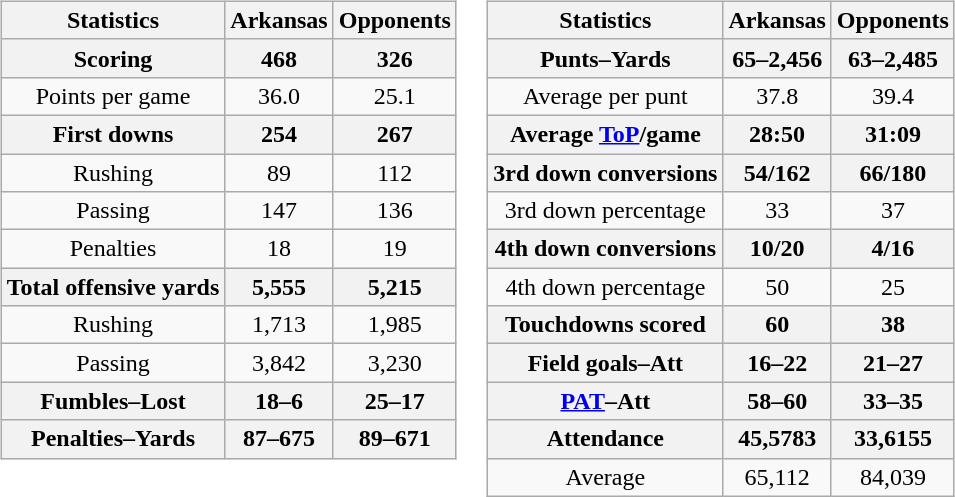<table>
<tr>
<td valign="top"><br><table class="wikitable" style="white-space:nowrap; text-align:center;">
<tr>
<th>Statistics</th>
<th>Arkansas</th>
<th>Opponents</th>
</tr>
<tr>
<th>Scoring</th>
<th>468</th>
<th>326</th>
</tr>
<tr>
<td>Points per game</td>
<td>36.0</td>
<td>25.1</td>
</tr>
<tr>
<th>First downs</th>
<th>254</th>
<th>267</th>
</tr>
<tr>
<td>Rushing</td>
<td>89</td>
<td>112</td>
</tr>
<tr>
<td>Passing</td>
<td>147</td>
<td>136</td>
</tr>
<tr>
<td>Penalties</td>
<td>18</td>
<td>19</td>
</tr>
<tr>
<th>Total offensive yards</th>
<th>5,555</th>
<th>5,215</th>
</tr>
<tr>
<td>Rushing</td>
<td>1,713</td>
<td>1,985</td>
</tr>
<tr>
<td>Passing</td>
<td>3,842</td>
<td>3,230</td>
</tr>
<tr>
<th>Fumbles–Lost</th>
<th>18–6</th>
<th>25–17</th>
</tr>
<tr>
<th>Penalties–Yards</th>
<th>87–675</th>
<th>89–671</th>
</tr>
</table>
</td>
<td valign="top"><br><table class="wikitable" style="white-space:nowrap; text-align:center;">
<tr>
<th>Statistics</th>
<th>Arkansas</th>
<th>Opponents</th>
</tr>
<tr>
<th>Punts–Yards</th>
<th>65–2,456</th>
<th>63–2,485</th>
</tr>
<tr>
<td>Average per punt</td>
<td>37.8</td>
<td>39.4</td>
</tr>
<tr>
<th>Average <a href='#'>ToP</a>/game</th>
<th>28:50</th>
<th>31:09</th>
</tr>
<tr>
<th>3rd down conversions</th>
<th>54/162</th>
<th>66/180</th>
</tr>
<tr>
<td>3rd down percentage</td>
<td>33</td>
<td>37</td>
</tr>
<tr>
<th>4th down conversions</th>
<th>10/20</th>
<th>4/16</th>
</tr>
<tr>
<td>4th down percentage</td>
<td>50</td>
<td>25</td>
</tr>
<tr>
<th>Touchdowns scored</th>
<th>60</th>
<th>38</th>
</tr>
<tr>
<th>Field goals–Att</th>
<th>16–22</th>
<th>21–27</th>
</tr>
<tr>
<th><a href='#'>PAT</a>–Att</th>
<th>58–60</th>
<th>33–35</th>
</tr>
<tr>
<th>Attendance</th>
<th>45,5783</th>
<th>33,6155</th>
</tr>
<tr>
<td>Average</td>
<td>65,112</td>
<td>84,039</td>
</tr>
</table>
</td>
</tr>
</table>
